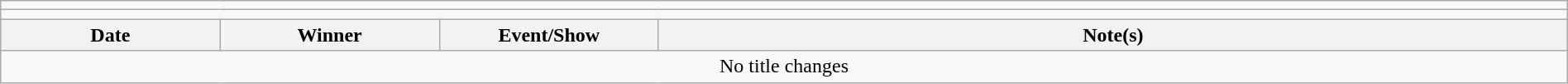<table class="wikitable" style="text-align:center; width:100%;">
<tr>
<td colspan="5"></td>
</tr>
<tr>
<td colspan="5"><strong></strong></td>
</tr>
<tr>
<th width=14%>Date</th>
<th width=14%>Winner</th>
<th width=14%>Event/Show</th>
<th width=58%>Note(s)</th>
</tr>
<tr>
<td colspan="5">No title changes</td>
</tr>
</table>
